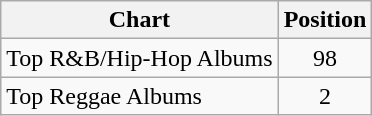<table class="wikitable">
<tr>
<th>Chart</th>
<th>Position</th>
</tr>
<tr>
<td>Top R&B/Hip-Hop Albums</td>
<td align="center">98</td>
</tr>
<tr>
<td>Top Reggae Albums</td>
<td align="center">2</td>
</tr>
</table>
